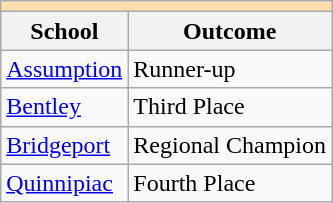<table class="wikitable" style="float:left; margin-right:1em;">
<tr>
<th colspan="3" style="background:#ffdead;"></th>
</tr>
<tr>
<th>School</th>
<th>Outcome</th>
</tr>
<tr>
<td><a href='#'>Assumption</a></td>
<td>Runner-up</td>
</tr>
<tr>
<td><a href='#'>Bentley</a></td>
<td>Third  Place</td>
</tr>
<tr>
<td><a href='#'>Bridgeport</a></td>
<td>Regional Champion</td>
</tr>
<tr>
<td><a href='#'>Quinnipiac</a></td>
<td>Fourth Place</td>
</tr>
</table>
